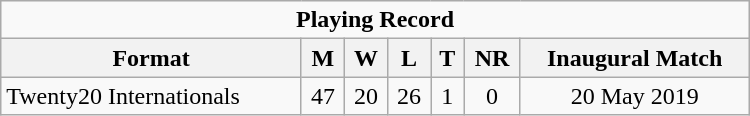<table class="wikitable" style="text-align: center; width: 500px;">
<tr>
<td colspan=7 align="center"><strong>Playing Record</strong></td>
</tr>
<tr>
<th>Format</th>
<th>M</th>
<th>W</th>
<th>L</th>
<th>T</th>
<th>NR</th>
<th>Inaugural Match</th>
</tr>
<tr>
<td align="left">Twenty20 Internationals</td>
<td>47</td>
<td>20</td>
<td>26</td>
<td>1</td>
<td>0</td>
<td>20 May 2019</td>
</tr>
</table>
